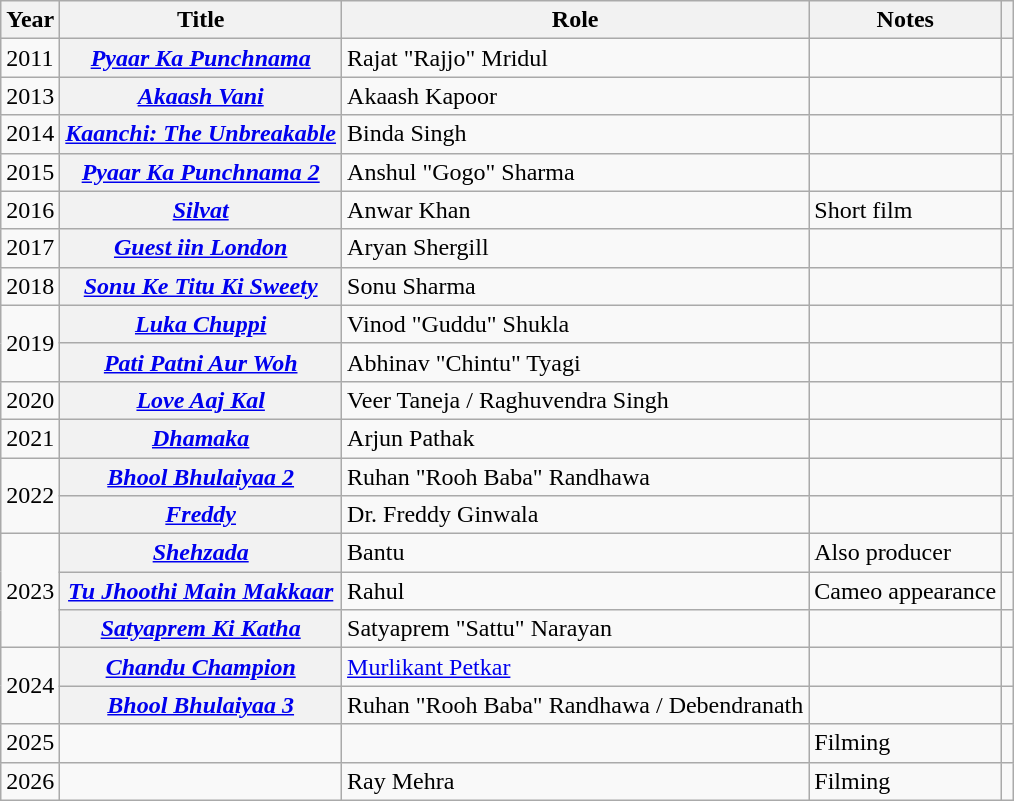<table class="wikitable sortable plainrowheaders">
<tr style="text-align:center;">
<th scope="col">Year</th>
<th scope="col">Title</th>
<th scope="col">Role</th>
<th scope="col" class="unsortable">Notes</th>
<th scope="col" class="unsortable"></th>
</tr>
<tr>
<td>2011</td>
<th scope="row"><em><a href='#'>Pyaar Ka Punchnama</a></em></th>
<td>Rajat "Rajjo" Mridul</td>
<td></td>
<td></td>
</tr>
<tr>
<td>2013</td>
<th scope="row"><em><a href='#'>Akaash Vani</a></em></th>
<td>Akaash Kapoor</td>
<td></td>
<td></td>
</tr>
<tr>
<td>2014</td>
<th scope="row"><em><a href='#'>Kaanchi: The Unbreakable</a></em></th>
<td>Binda Singh</td>
<td></td>
<td></td>
</tr>
<tr>
<td>2015</td>
<th scope="row"><em><a href='#'>Pyaar Ka Punchnama 2</a></em></th>
<td>Anshul "Gogo" Sharma</td>
<td></td>
<td></td>
</tr>
<tr>
<td>2016</td>
<th scope="row"><em><a href='#'>Silvat</a></em></th>
<td>Anwar Khan</td>
<td>Short film</td>
<td></td>
</tr>
<tr>
<td>2017</td>
<th scope="row"><em><a href='#'>Guest iin London</a></em></th>
<td>Aryan Shergill</td>
<td></td>
<td></td>
</tr>
<tr>
<td>2018</td>
<th scope="row"><em><a href='#'>Sonu Ke Titu Ki Sweety</a></em></th>
<td>Sonu Sharma</td>
<td></td>
<td></td>
</tr>
<tr>
<td rowspan=2>2019</td>
<th scope="row"><em><a href='#'>Luka Chuppi</a></em></th>
<td>Vinod "Guddu" Shukla</td>
<td></td>
<td></td>
</tr>
<tr>
<th scope="row"><em><a href='#'>Pati Patni Aur Woh</a></em></th>
<td>Abhinav "Chintu" Tyagi</td>
<td></td>
<td></td>
</tr>
<tr>
<td>2020</td>
<th scope="row"><em><a href='#'>Love Aaj Kal</a></em></th>
<td>Veer Taneja / Raghuvendra Singh</td>
<td></td>
<td></td>
</tr>
<tr>
<td>2021</td>
<th scope="row"><em><a href='#'>Dhamaka</a></em></th>
<td>Arjun Pathak</td>
<td></td>
<td> <br> </td>
</tr>
<tr>
<td rowspan="2">2022</td>
<th scope="row"><em><a href='#'>Bhool Bhulaiyaa 2</a></em></th>
<td>Ruhan "Rooh Baba" Randhawa</td>
<td></td>
<td></td>
</tr>
<tr>
<th scope="row"><em><a href='#'>Freddy</a></em></th>
<td>Dr. Freddy Ginwala</td>
<td></td>
<td></td>
</tr>
<tr>
<td rowspan="3">2023</td>
<th scope="row"><em><a href='#'>Shehzada</a></em></th>
<td>Bantu</td>
<td>Also producer</td>
<td></td>
</tr>
<tr>
<th scope="row"><em><a href='#'>Tu Jhoothi Main Makkaar</a></em></th>
<td>Rahul</td>
<td>Cameo appearance</td>
<td></td>
</tr>
<tr>
<th scope="row"><em><a href='#'>Satyaprem Ki Katha</a></em></th>
<td>Satyaprem "Sattu" Narayan</td>
<td></td>
<td> <br> </td>
</tr>
<tr>
<td rowspan="2">2024</td>
<th scope="row"><em><a href='#'>Chandu Champion</a></em></th>
<td><a href='#'>Murlikant Petkar</a></td>
<td></td>
<td></td>
</tr>
<tr>
<th scope="row"><em><a href='#'>Bhool Bhulaiyaa 3</a></em></th>
<td>Ruhan "Rooh Baba" Randhawa / Debendranath</td>
<td></td>
<td></td>
</tr>
<tr>
<td rowspan="1">2025</td>
<td></td>
<td></td>
<td>Filming</td>
<td></td>
</tr>
<tr>
<td>2026</td>
<td></td>
<td>Ray Mehra</td>
<td>Filming</td>
<td></td>
</tr>
</table>
